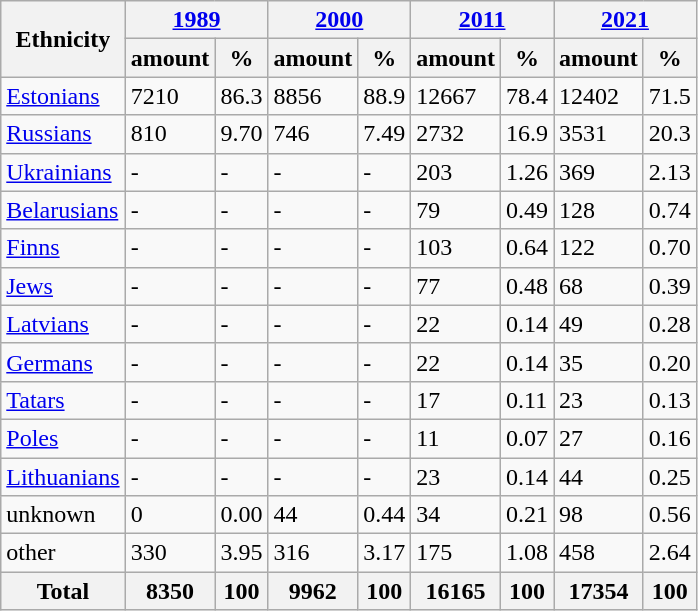<table class="wikitable sortable mw-collapsible">
<tr>
<th rowspan="2">Ethnicity</th>
<th colspan="2"><a href='#'>1989</a></th>
<th colspan="2"><a href='#'>2000</a></th>
<th colspan="2"><a href='#'>2011</a></th>
<th colspan="2"><a href='#'>2021</a></th>
</tr>
<tr>
<th>amount</th>
<th>%</th>
<th>amount</th>
<th>%</th>
<th>amount</th>
<th>%</th>
<th>amount</th>
<th>%</th>
</tr>
<tr>
<td><a href='#'>Estonians</a></td>
<td>7210</td>
<td>86.3</td>
<td>8856</td>
<td>88.9</td>
<td>12667</td>
<td>78.4</td>
<td>12402</td>
<td>71.5</td>
</tr>
<tr>
<td><a href='#'>Russians</a></td>
<td>810</td>
<td>9.70</td>
<td>746</td>
<td>7.49</td>
<td>2732</td>
<td>16.9</td>
<td>3531</td>
<td>20.3</td>
</tr>
<tr>
<td><a href='#'>Ukrainians</a></td>
<td>-</td>
<td>-</td>
<td>-</td>
<td>-</td>
<td>203</td>
<td>1.26</td>
<td>369</td>
<td>2.13</td>
</tr>
<tr>
<td><a href='#'>Belarusians</a></td>
<td>-</td>
<td>-</td>
<td>-</td>
<td>-</td>
<td>79</td>
<td>0.49</td>
<td>128</td>
<td>0.74</td>
</tr>
<tr>
<td><a href='#'>Finns</a></td>
<td>-</td>
<td>-</td>
<td>-</td>
<td>-</td>
<td>103</td>
<td>0.64</td>
<td>122</td>
<td>0.70</td>
</tr>
<tr>
<td><a href='#'>Jews</a></td>
<td>-</td>
<td>-</td>
<td>-</td>
<td>-</td>
<td>77</td>
<td>0.48</td>
<td>68</td>
<td>0.39</td>
</tr>
<tr>
<td><a href='#'>Latvians</a></td>
<td>-</td>
<td>-</td>
<td>-</td>
<td>-</td>
<td>22</td>
<td>0.14</td>
<td>49</td>
<td>0.28</td>
</tr>
<tr>
<td><a href='#'>Germans</a></td>
<td>-</td>
<td>-</td>
<td>-</td>
<td>-</td>
<td>22</td>
<td>0.14</td>
<td>35</td>
<td>0.20</td>
</tr>
<tr>
<td><a href='#'>Tatars</a></td>
<td>-</td>
<td>-</td>
<td>-</td>
<td>-</td>
<td>17</td>
<td>0.11</td>
<td>23</td>
<td>0.13</td>
</tr>
<tr>
<td><a href='#'>Poles</a></td>
<td>-</td>
<td>-</td>
<td>-</td>
<td>-</td>
<td>11</td>
<td>0.07</td>
<td>27</td>
<td>0.16</td>
</tr>
<tr>
<td><a href='#'>Lithuanians</a></td>
<td>-</td>
<td>-</td>
<td>-</td>
<td>-</td>
<td>23</td>
<td>0.14</td>
<td>44</td>
<td>0.25</td>
</tr>
<tr>
<td>unknown</td>
<td>0</td>
<td>0.00</td>
<td>44</td>
<td>0.44</td>
<td>34</td>
<td>0.21</td>
<td>98</td>
<td>0.56</td>
</tr>
<tr>
<td>other</td>
<td>330</td>
<td>3.95</td>
<td>316</td>
<td>3.17</td>
<td>175</td>
<td>1.08</td>
<td>458</td>
<td>2.64</td>
</tr>
<tr>
<th>Total</th>
<th>8350</th>
<th>100</th>
<th>9962</th>
<th>100</th>
<th>16165</th>
<th>100</th>
<th>17354</th>
<th>100</th>
</tr>
</table>
